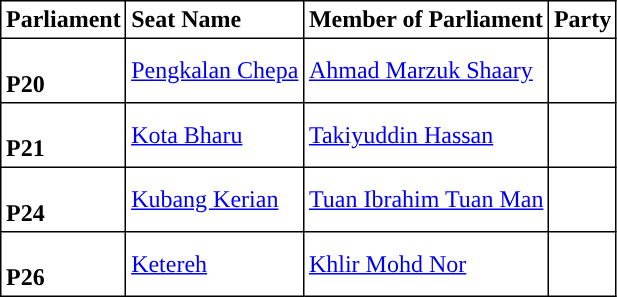<table class="toccolours sortable" border="1" cellpadding="3" style="border-collapse:collapse; text-align: left;">
<tr>
<th align="center">Parliament</th>
<th>Seat Name</th>
<th>Member of Parliament</th>
<th>Party</th>
</tr>
<tr>
<th style="text-align:left;"><br>P20</th>
<td><a href='#'>Pengkalan Chepa</a></td>
<td><a href='#'>Ahmad Marzuk Shaary</a></td>
<td></td>
</tr>
<tr>
<th style="text-align:left;"><br>P21</th>
<td><a href='#'>Kota Bharu</a></td>
<td><a href='#'>Takiyuddin Hassan</a></td>
<td></td>
</tr>
<tr>
<th style="text-align:left;"><br>P24</th>
<td><a href='#'>Kubang Kerian</a></td>
<td><a href='#'>Tuan Ibrahim Tuan Man</a></td>
<td></td>
</tr>
<tr>
<th style="text-align:left;"><br>P26</th>
<td><a href='#'>Ketereh</a></td>
<td><a href='#'>Khlir Mohd Nor</a></td>
<td></td>
</tr>
</table>
